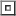<table>
<tr>
<td><br><table border=1>
<tr>
<td></td>
</tr>
</table>
</td>
</tr>
<tr>
</tr>
</table>
